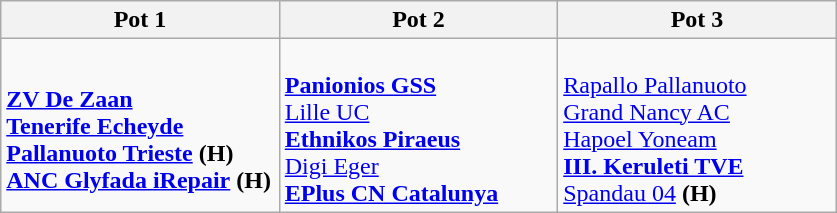<table class="wikitable collapsible">
<tr>
<th width=33%>Pot 1</th>
<th width=33%>Pot 2</th>
<th width=33%>Pot 3</th>
</tr>
<tr>
<td><br> <strong><a href='#'>ZV De Zaan</a></strong> <br>
 <strong><a href='#'>Tenerife Echeyde</a></strong><br>
 <strong><a href='#'>Pallanuoto Trieste</a></strong> <strong>(H)</strong><br>
 <strong><a href='#'>ANC Glyfada iRepair</a></strong> <strong>(H)</strong></td>
<td><br> <strong><a href='#'>Panionios GSS</a></strong><br>
 <a href='#'>Lille UC</a><br>
 <strong><a href='#'>Ethnikos Piraeus</a></strong><br>
 <a href='#'>Digi Eger</a><br>
 <strong><a href='#'>EPlus CN Catalunya</a></strong></td>
<td><br> <a href='#'>Rapallo Pallanuoto</a><br>
 <a href='#'>Grand Nancy AC</a><br>
 <a href='#'>Hapoel Yoneam</a><br>
 <strong><a href='#'>III. Keruleti TVE</a></strong> <br>
 <a href='#'>Spandau 04</a> <strong>(H)</strong></td>
</tr>
</table>
